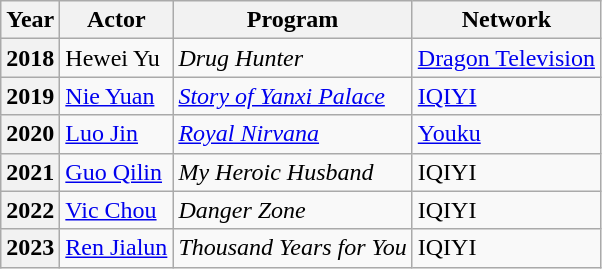<table class="wikitable plainrowheaders">
<tr>
<th>Year</th>
<th>Actor</th>
<th>Program</th>
<th>Network</th>
</tr>
<tr>
<th scope="row">2018</th>
<td>Hewei Yu</td>
<td><em>Drug Hunter</em></td>
<td><a href='#'>Dragon Television</a></td>
</tr>
<tr>
<th scope="row">2019</th>
<td><a href='#'>Nie Yuan</a></td>
<td><em><a href='#'>Story of Yanxi Palace</a></em></td>
<td><a href='#'>IQIYI</a></td>
</tr>
<tr>
<th scope="row">2020</th>
<td><a href='#'>Luo Jin</a></td>
<td><em><a href='#'>Royal Nirvana</a></em></td>
<td><a href='#'>Youku</a></td>
</tr>
<tr>
<th scope="row">2021</th>
<td><a href='#'>Guo Qilin</a></td>
<td><em>My Heroic Husband</em></td>
<td>IQIYI</td>
</tr>
<tr>
<th scope="row">2022</th>
<td><a href='#'>Vic Chou</a></td>
<td><em>Danger Zone</em></td>
<td>IQIYI</td>
</tr>
<tr>
<th scope="row">2023</th>
<td><a href='#'>Ren Jialun</a></td>
<td><em>Thousand Years for You</em></td>
<td>IQIYI</td>
</tr>
</table>
